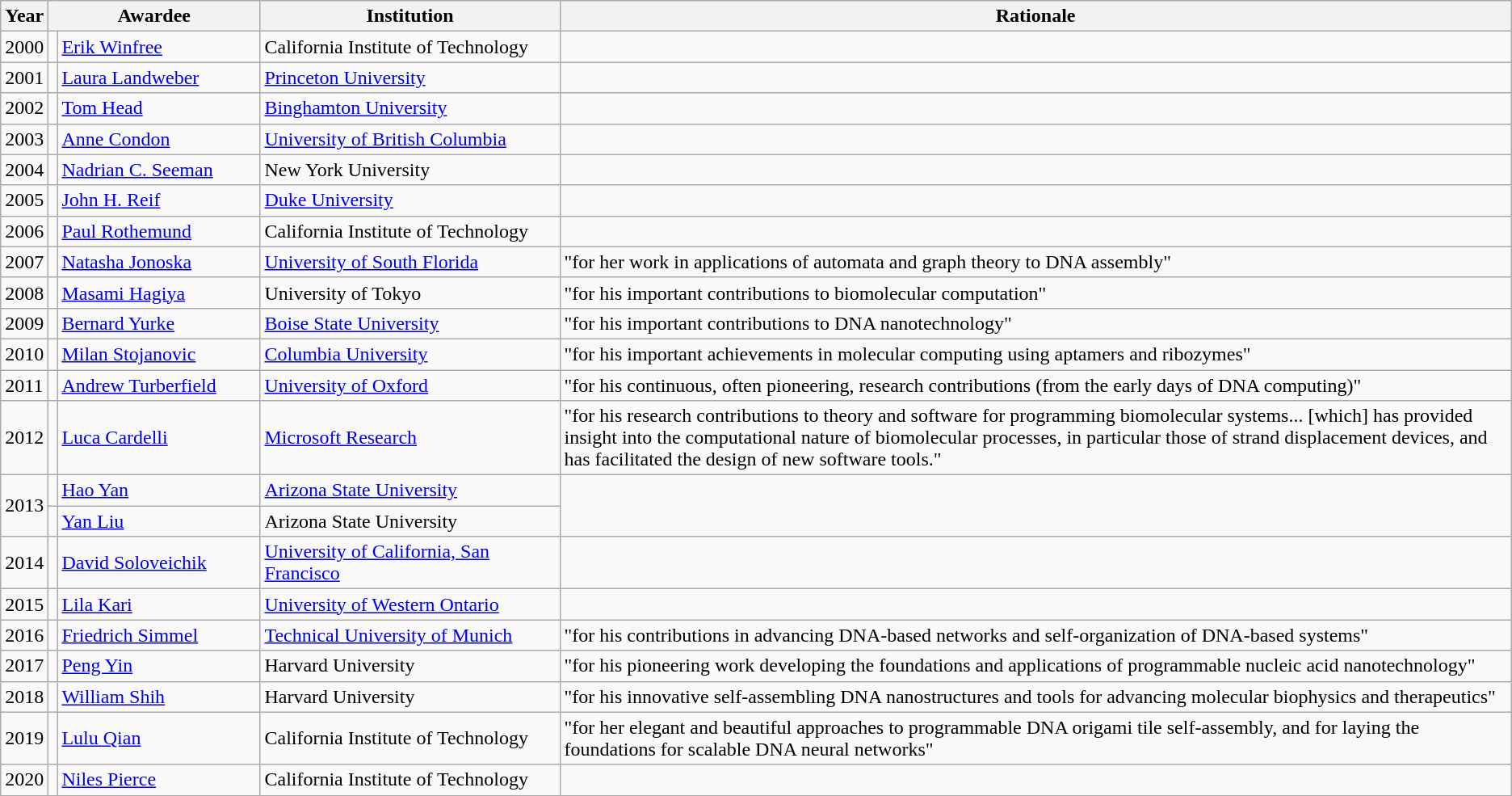<table class="wikitable">
<tr>
<th>Year</th>
<th colspan=2>Awardee</th>
<th>Institution</th>
<th>Rationale</th>
</tr>
<tr>
<td>2000</td>
<td></td>
<td style="width:10em;"><a href='#'>Erik Winfree</a></td>
<td style="width:15em;">California Institute of Technology</td>
<td></td>
</tr>
<tr>
<td>2001</td>
<td></td>
<td><a href='#'>Laura Landweber</a></td>
<td><a href='#'>Princeton University</a></td>
<td></td>
</tr>
<tr>
<td>2002</td>
<td></td>
<td><a href='#'>Tom Head</a></td>
<td><a href='#'>Binghamton University</a></td>
<td></td>
</tr>
<tr>
<td>2003</td>
<td></td>
<td><a href='#'>Anne Condon</a></td>
<td><a href='#'>University of British Columbia</a></td>
<td></td>
</tr>
<tr>
<td>2004</td>
<td></td>
<td><a href='#'>Nadrian C. Seeman</a></td>
<td>New York University</td>
<td></td>
</tr>
<tr>
<td>2005</td>
<td></td>
<td><a href='#'>John H. Reif</a></td>
<td><a href='#'>Duke University</a></td>
<td></td>
</tr>
<tr>
<td>2006</td>
<td></td>
<td><a href='#'>Paul Rothemund</a></td>
<td>California Institute of Technology</td>
<td></td>
</tr>
<tr>
<td>2007</td>
<td></td>
<td><a href='#'>Natasha Jonoska</a></td>
<td><a href='#'>University of South Florida</a></td>
<td>"for her work in applications of automata and graph theory to DNA assembly"</td>
</tr>
<tr>
<td>2008</td>
<td></td>
<td><a href='#'>Masami Hagiya</a></td>
<td>University of Tokyo</td>
<td>"for his important contributions to biomolecular computation"</td>
</tr>
<tr>
<td>2009</td>
<td></td>
<td><a href='#'>Bernard Yurke</a></td>
<td><a href='#'>Boise State University</a></td>
<td>"for his important contributions to DNA nanotechnology"</td>
</tr>
<tr>
<td>2010</td>
<td></td>
<td><a href='#'>Milan Stojanovic</a></td>
<td><a href='#'>Columbia University</a></td>
<td>"for his important achievements in molecular computing using aptamers and ribozymes"</td>
</tr>
<tr>
<td>2011</td>
<td></td>
<td><a href='#'>Andrew Turberfield</a></td>
<td><a href='#'>University of Oxford</a></td>
<td>"for his continuous, often pioneering, research contributions (from the early days of DNA computing)"</td>
</tr>
<tr>
<td>2012</td>
<td></td>
<td><a href='#'>Luca Cardelli</a></td>
<td><a href='#'>Microsoft Research</a></td>
<td>"for his research contributions to theory and software for programming biomolecular systems... [which] has provided insight into the computational nature of biomolecular processes, in particular those of strand displacement devices, and has facilitated the design of new software tools."</td>
</tr>
<tr>
<td rowspan=2>2013</td>
<td></td>
<td><a href='#'>Hao Yan</a></td>
<td><a href='#'>Arizona State University</a></td>
<td rowspan=2></td>
</tr>
<tr>
<td></td>
<td><a href='#'>Yan Liu</a></td>
<td>Arizona State University</td>
</tr>
<tr>
<td>2014</td>
<td></td>
<td><a href='#'>David Soloveichik</a></td>
<td><a href='#'>University of California, San Francisco</a></td>
<td></td>
</tr>
<tr>
<td>2015</td>
<td></td>
<td><a href='#'>Lila Kari</a></td>
<td><a href='#'>University of Western Ontario</a></td>
<td></td>
</tr>
<tr>
<td>2016</td>
<td></td>
<td><a href='#'>Friedrich Simmel</a></td>
<td><a href='#'>Technical University of Munich</a></td>
<td>"for his contributions in advancing DNA-based networks and self-organization of DNA-based systems"</td>
</tr>
<tr>
<td>2017</td>
<td></td>
<td><a href='#'>Peng Yin</a></td>
<td>Harvard University</td>
<td>"for his pioneering work developing the foundations and applications of programmable nucleic acid nanotechnology"</td>
</tr>
<tr>
<td>2018</td>
<td></td>
<td><a href='#'>William Shih</a></td>
<td>Harvard University</td>
<td>"for his innovative self-assembling DNA nanostructures and tools for advancing molecular biophysics and therapeutics"</td>
</tr>
<tr>
<td>2019</td>
<td></td>
<td><a href='#'>Lulu Qian</a></td>
<td>California Institute of Technology</td>
<td>"for her elegant and beautiful approaches to programmable DNA origami tile self-assembly, and for laying the foundations for scalable DNA neural networks"</td>
</tr>
<tr>
<td>2020</td>
<td></td>
<td><a href='#'>Niles Pierce</a></td>
<td>California Institute of Technology</td>
<td></td>
</tr>
</table>
